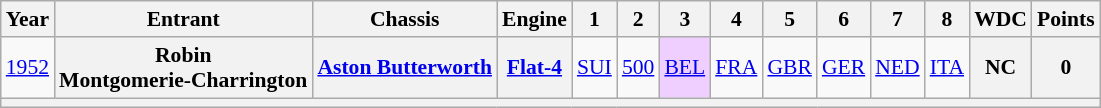<table class="wikitable" style="text-align:center; font-size:90%">
<tr>
<th>Year</th>
<th>Entrant</th>
<th>Chassis</th>
<th>Engine</th>
<th>1</th>
<th>2</th>
<th>3</th>
<th>4</th>
<th>5</th>
<th>6</th>
<th>7</th>
<th>8</th>
<th>WDC</th>
<th>Points</th>
</tr>
<tr>
<td><a href='#'>1952</a></td>
<th>Robin<br>Montgomerie-Charrington</th>
<th><a href='#'>Aston Butterworth</a></th>
<th><a href='#'>Flat-4</a></th>
<td><a href='#'>SUI</a></td>
<td><a href='#'>500</a></td>
<td style="background:#EFCFFF;"><a href='#'>BEL</a><br></td>
<td><a href='#'>FRA</a></td>
<td><a href='#'>GBR</a></td>
<td><a href='#'>GER</a></td>
<td><a href='#'>NED</a></td>
<td><a href='#'>ITA</a></td>
<th>NC</th>
<th>0</th>
</tr>
<tr>
<th colspan="14"></th>
</tr>
</table>
